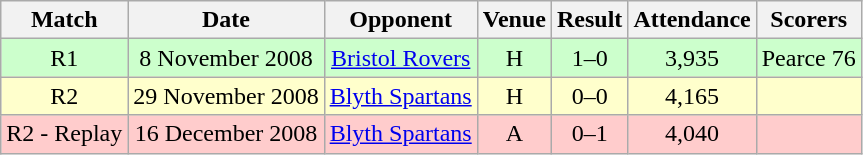<table class="wikitable" style="font-size:100%; text-align:center">
<tr>
<th>Match</th>
<th>Date</th>
<th>Opponent</th>
<th>Venue</th>
<th>Result</th>
<th>Attendance</th>
<th>Scorers</th>
</tr>
<tr style="background: #CCFFCC;">
<td>R1</td>
<td>8 November 2008</td>
<td><a href='#'>Bristol Rovers</a></td>
<td>H</td>
<td>1–0</td>
<td>3,935</td>
<td>Pearce 76</td>
</tr>
<tr style="background: #FFFFCC;">
<td>R2</td>
<td>29 November 2008</td>
<td><a href='#'>Blyth Spartans</a></td>
<td>H</td>
<td>0–0</td>
<td>4,165</td>
<td></td>
</tr>
<tr style="background: #FFCCCC;">
<td>R2 - Replay</td>
<td>16 December 2008</td>
<td><a href='#'>Blyth Spartans</a></td>
<td>A</td>
<td>0–1 </td>
<td>4,040</td>
<td></td>
</tr>
</table>
